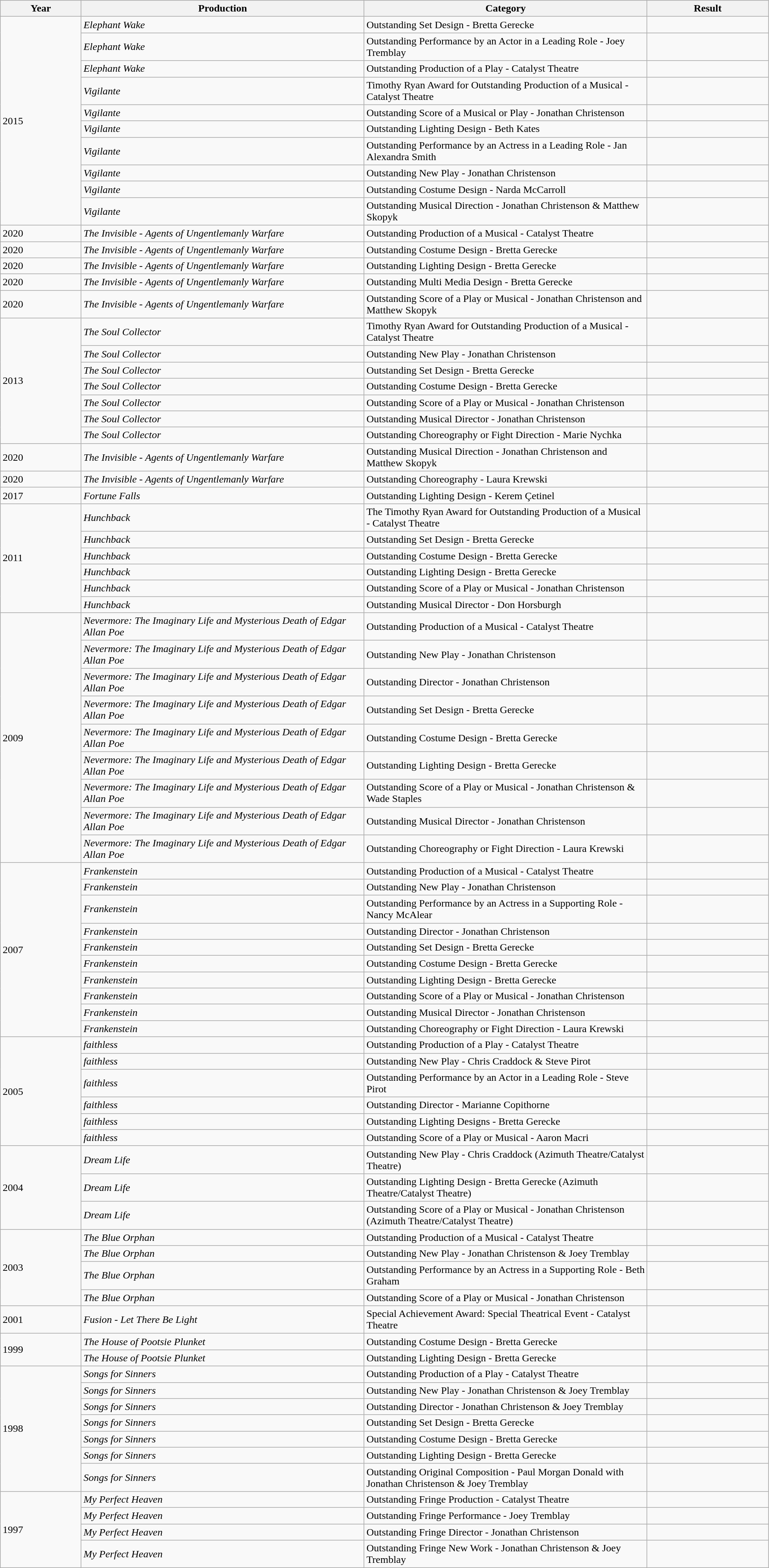<table class="wikitable" style="width:95%;">
<tr>
<th style="width:10%;">Year</th>
<th style="width:35%;">Production</th>
<th style="width:35%;">Category</th>
<th style="width:15%;">Result</th>
</tr>
<tr>
<td rowspan="10">2015</td>
<td><em>Elephant Wake</em></td>
<td>Outstanding Set Design - Bretta Gerecke</td>
<td></td>
</tr>
<tr>
<td><em>Elephant Wake</em></td>
<td>Outstanding Performance by an Actor in a Leading Role - Joey Tremblay</td>
<td></td>
</tr>
<tr>
<td><em>Elephant Wake</em></td>
<td>Outstanding Production of a Play - Catalyst Theatre</td>
<td></td>
</tr>
<tr>
<td><em>Vigilante</em></td>
<td>Timothy Ryan Award for Outstanding Production of a Musical - Catalyst Theatre</td>
<td></td>
</tr>
<tr>
<td><em>Vigilante</em></td>
<td>Outstanding Score of a Musical or Play - Jonathan Christenson</td>
<td></td>
</tr>
<tr>
<td><em>Vigilante</em></td>
<td>Outstanding Lighting Design - Beth Kates</td>
<td></td>
</tr>
<tr>
<td><em>Vigilante</em></td>
<td>Outstanding Performance by an Actress in a Leading Role - Jan Alexandra Smith</td>
<td></td>
</tr>
<tr>
<td><em>Vigilante</em></td>
<td>Outstanding New Play - Jonathan Christenson</td>
<td></td>
</tr>
<tr>
<td><em>Vigilante</em></td>
<td>Outstanding Costume Design - Narda McCarroll</td>
<td></td>
</tr>
<tr>
<td><em>Vigilante</em></td>
<td>Outstanding Musical Direction - Jonathan Christenson & Matthew Skopyk</td>
<td></td>
</tr>
<tr>
<td>2020</td>
<td><em>The Invisible - Agents of Ungentlemanly Warfare</em></td>
<td>Outstanding Production of a Musical - Catalyst Theatre</td>
<td></td>
</tr>
<tr>
<td>2020</td>
<td><em>The Invisible - Agents of Ungentlemanly Warfare</em></td>
<td>Outstanding Costume Design - Bretta Gerecke</td>
<td></td>
</tr>
<tr>
<td>2020</td>
<td><em>The Invisible - Agents of Ungentlemanly Warfare</em></td>
<td>Outstanding Lighting Design - Bretta Gerecke</td>
<td></td>
</tr>
<tr>
<td>2020</td>
<td><em>The Invisible - Agents of Ungentlemanly Warfare</em></td>
<td>Outstanding Multi Media Design - Bretta Gerecke</td>
<td></td>
</tr>
<tr>
<td>2020</td>
<td><em>The Invisible - Agents of Ungentlemanly Warfare</em></td>
<td>Outstanding Score of a Play or Musical - Jonathan Christenson and Matthew Skopyk</td>
<td></td>
</tr>
<tr>
<td rowspan="7">2013</td>
<td><em>The Soul Collector</em></td>
<td>Timothy Ryan Award for Outstanding Production of a Musical - Catalyst Theatre</td>
<td></td>
</tr>
<tr>
<td><em>The Soul Collector</em></td>
<td>Outstanding New Play - Jonathan Christenson</td>
<td></td>
</tr>
<tr>
<td><em>The Soul Collector</em></td>
<td>Outstanding Set Design - Bretta Gerecke</td>
<td></td>
</tr>
<tr>
<td><em>The Soul Collector</em></td>
<td>Outstanding Costume Design - Bretta Gerecke</td>
<td></td>
</tr>
<tr>
<td><em>The Soul Collector</em></td>
<td>Outstanding Score of a Play or Musical - Jonathan Christenson</td>
<td></td>
</tr>
<tr>
<td><em>The Soul Collector</em></td>
<td>Outstanding Musical Director - Jonathan Christenson</td>
<td></td>
</tr>
<tr>
<td><em>The Soul Collector</em></td>
<td>Outstanding Choreography or Fight Direction - Marie Nychka</td>
<td></td>
</tr>
<tr>
<td>2020</td>
<td><em>The Invisible - Agents of Ungentlemanly Warfare</em></td>
<td>Outstanding Musical Direction - Jonathan Christenson and Matthew Skopyk</td>
<td></td>
</tr>
<tr>
<td>2020</td>
<td><em>The Invisible - Agents of Ungentlemanly Warfare</em></td>
<td>Outstanding Choreography - Laura Krewski</td>
<td></td>
</tr>
<tr>
<td>2017</td>
<td><em>Fortune Falls</em></td>
<td>Outstanding Lighting Design - Kerem Çetinel</td>
<td></td>
</tr>
<tr>
<td rowspan="6">2011</td>
<td><em>Hunchback</em></td>
<td>The Timothy Ryan Award for Outstanding Production of a Musical - Catalyst Theatre</td>
<td></td>
</tr>
<tr>
<td><em>Hunchback</em></td>
<td>Outstanding Set Design - Bretta Gerecke</td>
<td></td>
</tr>
<tr>
<td><em>Hunchback</em></td>
<td>Outstanding Costume Design - Bretta Gerecke</td>
<td></td>
</tr>
<tr>
<td><em>Hunchback</em></td>
<td>Outstanding Lighting Design - Bretta Gerecke</td>
<td></td>
</tr>
<tr>
<td><em>Hunchback</em></td>
<td>Outstanding Score of a Play or Musical - Jonathan Christenson</td>
<td></td>
</tr>
<tr>
<td><em>Hunchback</em></td>
<td>Outstanding Musical Director - Don Horsburgh</td>
<td></td>
</tr>
<tr>
<td rowspan="9">2009</td>
<td><em>Nevermore: The Imaginary Life and Mysterious Death of Edgar Allan Poe</em></td>
<td>Outstanding Production of a Musical - Catalyst Theatre</td>
<td></td>
</tr>
<tr>
<td><em>Nevermore: The Imaginary Life and Mysterious Death of Edgar Allan Poe</em></td>
<td>Outstanding New Play - Jonathan Christenson</td>
<td></td>
</tr>
<tr>
<td><em>Nevermore: The Imaginary Life and Mysterious Death of Edgar Allan Poe</em></td>
<td>Outstanding Director - Jonathan Christenson</td>
<td></td>
</tr>
<tr>
<td><em>Nevermore: The Imaginary Life and Mysterious Death of Edgar Allan Poe</em></td>
<td>Outstanding Set Design - Bretta Gerecke</td>
<td></td>
</tr>
<tr>
<td><em>Nevermore: The Imaginary Life and Mysterious Death of Edgar Allan Poe</em></td>
<td>Outstanding Costume Design - Bretta Gerecke</td>
<td></td>
</tr>
<tr>
<td><em>Nevermore: The Imaginary Life and Mysterious Death of Edgar Allan Poe</em></td>
<td>Outstanding Lighting Design - Bretta Gerecke</td>
<td></td>
</tr>
<tr>
<td><em>Nevermore: The Imaginary Life and Mysterious Death of Edgar Allan Poe</em></td>
<td>Outstanding Score of a Play or Musical - Jonathan Christenson & Wade Staples</td>
<td></td>
</tr>
<tr>
<td><em>Nevermore: The Imaginary Life and Mysterious Death of Edgar Allan Poe</em></td>
<td>Outstanding Musical Director - Jonathan Christenson</td>
<td></td>
</tr>
<tr>
<td><em>Nevermore: The Imaginary Life and Mysterious Death of Edgar Allan Poe</em></td>
<td>Outstanding Choreography or Fight Direction - Laura Krewski</td>
<td></td>
</tr>
<tr>
<td rowspan="10">2007</td>
<td><em>Frankenstein</em></td>
<td>Outstanding Production of a Musical - Catalyst Theatre</td>
<td></td>
</tr>
<tr>
<td><em>Frankenstein</em></td>
<td>Outstanding New Play - Jonathan Christenson</td>
<td></td>
</tr>
<tr>
<td><em>Frankenstein</em></td>
<td>Outstanding Performance by an Actress in a Supporting Role - Nancy McAlear</td>
<td></td>
</tr>
<tr>
<td><em>Frankenstein</em></td>
<td>Outstanding Director - Jonathan Christenson</td>
<td></td>
</tr>
<tr>
<td><em>Frankenstein</em></td>
<td>Outstanding Set Design - Bretta Gerecke</td>
<td></td>
</tr>
<tr>
<td><em>Frankenstein</em></td>
<td>Outstanding Costume Design - Bretta Gerecke</td>
<td></td>
</tr>
<tr>
<td><em>Frankenstein</em></td>
<td>Outstanding Lighting Design - Bretta Gerecke</td>
<td></td>
</tr>
<tr>
<td><em>Frankenstein</em></td>
<td>Outstanding Score of a Play or Musical - Jonathan Christenson</td>
<td></td>
</tr>
<tr>
<td><em>Frankenstein</em></td>
<td>Outstanding Musical Director - Jonathan Christenson</td>
<td></td>
</tr>
<tr>
<td><em>Frankenstein</em></td>
<td>Outstanding Choreography or Fight Direction - Laura Krewski</td>
<td></td>
</tr>
<tr>
<td rowspan="6">2005</td>
<td><em>faithless</em></td>
<td>Outstanding Production of a Play - Catalyst Theatre</td>
<td></td>
</tr>
<tr>
<td><em>faithless</em></td>
<td>Outstanding New Play - Chris Craddock & Steve Pirot</td>
<td></td>
</tr>
<tr>
<td><em>faithless</em></td>
<td>Outstanding Performance by an Actor in a Leading Role - Steve Pirot</td>
<td></td>
</tr>
<tr>
<td><em>faithless</em></td>
<td>Outstanding Director - Marianne Copithorne</td>
<td></td>
</tr>
<tr>
<td><em>faithless</em></td>
<td>Outstanding Lighting Designs - Bretta Gerecke</td>
<td></td>
</tr>
<tr>
<td><em>faithless</em></td>
<td>Outstanding Score of a Play or Musical - Aaron Macri</td>
<td></td>
</tr>
<tr>
<td rowspan="3">2004</td>
<td><em>Dream Life</em></td>
<td>Outstanding New Play - Chris Craddock (Azimuth Theatre/Catalyst Theatre)</td>
<td></td>
</tr>
<tr>
<td><em>Dream Life</em></td>
<td>Outstanding Lighting Design - Bretta Gerecke (Azimuth Theatre/Catalyst Theatre)</td>
<td></td>
</tr>
<tr>
<td><em>Dream Life</em></td>
<td>Outstanding Score of a Play or Musical - Jonathan Christenson (Azimuth Theatre/Catalyst Theatre)</td>
<td></td>
</tr>
<tr>
<td rowspan="4">2003</td>
<td><em>The Blue Orphan</em></td>
<td>Outstanding Production of a Musical - Catalyst Theatre</td>
<td></td>
</tr>
<tr>
<td><em>The Blue Orphan</em></td>
<td>Outstanding New Play - Jonathan Christenson & Joey Tremblay</td>
<td></td>
</tr>
<tr>
<td><em>The Blue Orphan</em></td>
<td>Outstanding Performance by an Actress in a Supporting Role - Beth Graham</td>
<td></td>
</tr>
<tr>
<td><em>The Blue Orphan</em></td>
<td>Outstanding Score of a Play or Musical - Jonathan Christenson</td>
<td></td>
</tr>
<tr>
<td>2001</td>
<td><em>Fusion - Let There Be Light</em></td>
<td>Special Achievement Award: Special Theatrical Event - Catalyst Theatre</td>
<td></td>
</tr>
<tr>
<td rowspan="2">1999</td>
<td><em>The House of Pootsie Plunket</em></td>
<td>Outstanding Costume Design - Bretta Gerecke</td>
<td></td>
</tr>
<tr>
<td><em>The House of Pootsie Plunket</em></td>
<td>Outstanding Lighting Design - Bretta Gerecke</td>
<td></td>
</tr>
<tr>
<td rowspan="7">1998</td>
<td><em>Songs for Sinners</em></td>
<td>Outstanding Production of a Play - Catalyst Theatre</td>
<td></td>
</tr>
<tr>
<td><em>Songs for Sinners</em></td>
<td>Outstanding New Play - Jonathan Christenson & Joey Tremblay</td>
<td></td>
</tr>
<tr>
<td><em>Songs for Sinners</em></td>
<td>Outstanding Director - Jonathan Christenson & Joey Tremblay</td>
<td></td>
</tr>
<tr>
<td><em>Songs for Sinners</em></td>
<td>Outstanding Set Design - Bretta Gerecke</td>
<td></td>
</tr>
<tr>
<td><em>Songs for Sinners</em></td>
<td>Outstanding Costume Design - Bretta Gerecke</td>
<td></td>
</tr>
<tr>
<td><em>Songs for Sinners</em></td>
<td>Outstanding Lighting Design - Bretta Gerecke</td>
<td></td>
</tr>
<tr>
<td><em>Songs for Sinners</em></td>
<td>Outstanding Original Composition - Paul Morgan Donald with Jonathan Christenson & Joey Tremblay</td>
<td></td>
</tr>
<tr>
<td rowspan="4">1997</td>
<td><em>My Perfect Heaven</em></td>
<td>Outstanding Fringe Production - Catalyst Theatre</td>
<td></td>
</tr>
<tr>
<td><em>My Perfect Heaven</em></td>
<td>Outstanding Fringe Performance - Joey Tremblay</td>
<td></td>
</tr>
<tr>
<td><em>My Perfect Heaven</em></td>
<td>Outstanding Fringe Director - Jonathan Christenson</td>
<td></td>
</tr>
<tr>
<td><em>My Perfect Heaven</em></td>
<td>Outstanding Fringe New Work - Jonathan Christenson & Joey Tremblay</td>
<td></td>
</tr>
</table>
